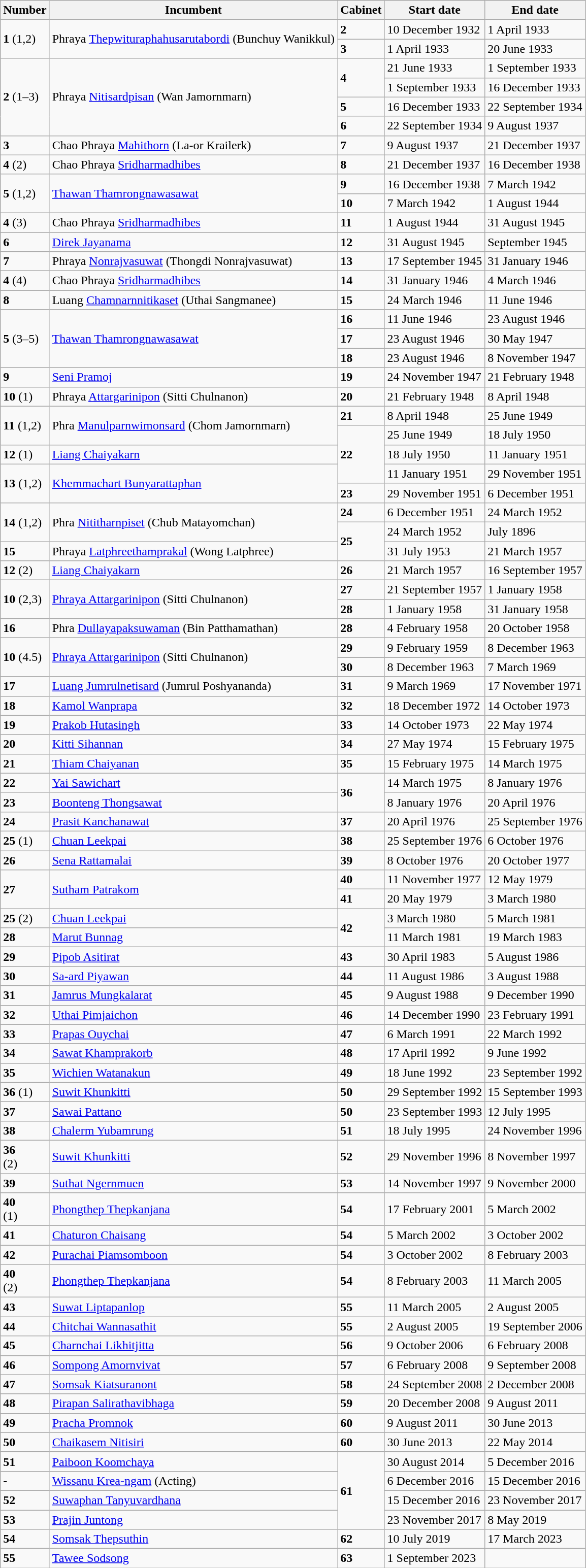<table class="wikitable">
<tr>
<th>Number</th>
<th>Incumbent</th>
<th>Cabinet</th>
<th>Start date</th>
<th>End date</th>
</tr>
<tr>
<td rowspan="2"><strong>1</strong> (1,2)</td>
<td rowspan="2">Phraya <a href='#'>Thepwituraphahusarutabordi</a> (Bunchuy Wanikkul)</td>
<td><strong>2</strong></td>
<td>10 December 1932</td>
<td>1 April 1933</td>
</tr>
<tr>
<td><strong>3</strong></td>
<td>1 April 1933</td>
<td>20 June 1933</td>
</tr>
<tr>
<td rowspan="4"><strong>2</strong> (1–3)</td>
<td rowspan="4">Phraya <a href='#'>Nitisardpisan</a> (Wan Jamornmarn)</td>
<td rowspan="2"><strong>4</strong></td>
<td>21 June 1933</td>
<td>1 September 1933</td>
</tr>
<tr>
<td>1 September 1933</td>
<td>16 December 1933</td>
</tr>
<tr>
<td><strong>5</strong></td>
<td>16 December 1933</td>
<td>22 September 1934</td>
</tr>
<tr>
<td><strong>6</strong></td>
<td>22 September 1934</td>
<td>9 August 1937</td>
</tr>
<tr>
<td><strong>3</strong></td>
<td>Chao Phraya <a href='#'>Mahithorn</a> (La-or Krailerk)</td>
<td><strong>7</strong></td>
<td>9 August 1937</td>
<td>21 December 1937</td>
</tr>
<tr>
<td><strong>4</strong> (2)</td>
<td>Chao Phraya <a href='#'>Sridharmadhibes</a></td>
<td><strong>8</strong></td>
<td>21 December 1937</td>
<td>16 December 1938</td>
</tr>
<tr>
<td rowspan="2"><strong>5</strong> (1,2)</td>
<td rowspan="2"><a href='#'>Thawan Thamrongnawasawat</a></td>
<td><strong>9</strong></td>
<td>16 December 1938</td>
<td>7 March 1942</td>
</tr>
<tr>
<td><strong>10</strong></td>
<td>7 March 1942</td>
<td>1 August 1944</td>
</tr>
<tr>
<td><strong>4</strong> (3)</td>
<td>Chao Phraya <a href='#'>Sridharmadhibes</a></td>
<td><strong>11</strong></td>
<td>1 August 1944</td>
<td>31 August 1945</td>
</tr>
<tr>
<td><strong>6</strong></td>
<td><a href='#'>Direk Jayanama</a></td>
<td><strong>12</strong></td>
<td>31 August 1945</td>
<td>September 1945</td>
</tr>
<tr>
<td><strong>7</strong></td>
<td>Phraya <a href='#'>Nonrajvasuwat</a> (Thongdi Nonrajvasuwat)</td>
<td><strong>13</strong></td>
<td>17 September 1945</td>
<td>31 January 1946</td>
</tr>
<tr>
<td><strong>4</strong> (4)</td>
<td>Chao Phraya <a href='#'>Sridharmadhibes</a></td>
<td><strong>14</strong></td>
<td>31 January 1946</td>
<td>4 March 1946</td>
</tr>
<tr>
<td><strong>8</strong></td>
<td>Luang <a href='#'>Chamnarnnitikaset</a> (Uthai Sangmanee)</td>
<td><strong>15</strong></td>
<td>24 March 1946</td>
<td>11 June 1946</td>
</tr>
<tr>
<td rowspan="3"><strong>5</strong> (3–5)</td>
<td rowspan="3"><a href='#'>Thawan Thamrongnawasawat</a></td>
<td><strong>16</strong></td>
<td>11 June 1946</td>
<td>23 August 1946</td>
</tr>
<tr>
<td><strong>17</strong></td>
<td>23 August 1946</td>
<td>30 May 1947</td>
</tr>
<tr>
<td><strong>18</strong></td>
<td>23 August 1946</td>
<td>8 November 1947</td>
</tr>
<tr>
<td><strong>9</strong></td>
<td><a href='#'>Seni Pramoj</a></td>
<td><strong>19</strong></td>
<td>24 November 1947</td>
<td>21 February 1948</td>
</tr>
<tr>
<td><strong>10</strong> (1)</td>
<td>Phraya <a href='#'>Attargarinipon</a> (Sitti Chulnanon)</td>
<td><strong>20</strong></td>
<td>21 February 1948</td>
<td>8 April 1948</td>
</tr>
<tr>
<td rowspan="2"><strong>11</strong> (1,2)</td>
<td rowspan="2">Phra <a href='#'>Manulparnwimonsard</a> (Chom Jamornmarn)</td>
<td><strong>21</strong></td>
<td>8 April 1948</td>
<td>25 June 1949</td>
</tr>
<tr>
<td rowspan="3"><strong>22</strong></td>
<td>25 June 1949</td>
<td>18 July 1950</td>
</tr>
<tr>
<td><strong>12</strong> (1)</td>
<td><a href='#'>Liang Chaiyakarn</a></td>
<td>18 July 1950</td>
<td>11 January 1951</td>
</tr>
<tr>
<td rowspan="2"><strong>13</strong> (1,2)</td>
<td rowspan="2"><a href='#'>Khemmachart Bunyarattaphan</a></td>
<td>11 January 1951</td>
<td>29 November 1951</td>
</tr>
<tr>
<td><strong>23</strong></td>
<td>29 November 1951</td>
<td>6 December 1951</td>
</tr>
<tr>
<td rowspan="2"><strong>14</strong> (1,2)</td>
<td rowspan="2">Phra <a href='#'>Nititharnpiset</a> (Chub Matayomchan)</td>
<td><strong>24</strong></td>
<td>6 December 1951</td>
<td>24 March 1952</td>
</tr>
<tr>
<td rowspan="2"><strong>25</strong></td>
<td>24 March 1952</td>
<td>July 1896</td>
</tr>
<tr>
<td><strong>15</strong></td>
<td>Phraya <a href='#'>Latphreethamprakal</a> (Wong Latphree)</td>
<td>31 July 1953</td>
<td>21 March 1957</td>
</tr>
<tr>
<td><strong>12</strong> (2)</td>
<td><a href='#'>Liang Chaiyakarn</a></td>
<td><strong>26</strong></td>
<td>21 March 1957</td>
<td>16 September 1957</td>
</tr>
<tr>
<td rowspan="2"><strong>10</strong> (2,3)</td>
<td rowspan="2"><a href='#'>Phraya Attargarinipon</a> (Sitti Chulnanon)</td>
<td><strong>27</strong></td>
<td>21 September 1957</td>
<td>1 January 1958</td>
</tr>
<tr>
<td><strong>28</strong></td>
<td>1 January 1958</td>
<td>31 January 1958</td>
</tr>
<tr>
<td><strong>16</strong></td>
<td>Phra <a href='#'>Dullayapaksuwaman</a> (Bin Patthamathan)</td>
<td><strong>28</strong></td>
<td>4 February 1958</td>
<td>20 October 1958</td>
</tr>
<tr>
<td rowspan="2"><strong>10</strong> (4.5)</td>
<td rowspan="2"><a href='#'>Phraya Attargarinipon</a> (Sitti Chulnanon)</td>
<td><strong>29</strong></td>
<td>9 February 1959</td>
<td>8 December 1963</td>
</tr>
<tr>
<td><strong>30</strong></td>
<td>8 December 1963</td>
<td>7 March 1969</td>
</tr>
<tr>
<td><strong>17</strong></td>
<td><a href='#'>Luang Jumrulnetisard</a> (Jumrul Poshyananda)</td>
<td><strong>31</strong></td>
<td>9 March 1969</td>
<td>17 November 1971</td>
</tr>
<tr>
<td><strong>18</strong></td>
<td><a href='#'>Kamol Wanprapa</a></td>
<td><strong>32</strong></td>
<td>18 December 1972</td>
<td>14 October 1973</td>
</tr>
<tr>
<td><strong>19</strong></td>
<td><a href='#'>Prakob Hutasingh</a></td>
<td><strong>33</strong></td>
<td>14 October 1973</td>
<td>22 May 1974</td>
</tr>
<tr>
<td><strong>20</strong></td>
<td><a href='#'>Kitti Sihannan</a></td>
<td><strong>34</strong></td>
<td>27 May 1974</td>
<td>15 February 1975</td>
</tr>
<tr>
<td><strong>21</strong></td>
<td><a href='#'>Thiam Chaiyanan</a></td>
<td><strong>35</strong></td>
<td>15 February 1975</td>
<td>14 March 1975</td>
</tr>
<tr>
<td><strong>22</strong></td>
<td><a href='#'>Yai Sawichart</a></td>
<td rowspan="2"><strong>36</strong></td>
<td>14 March 1975</td>
<td>8 January 1976</td>
</tr>
<tr>
<td><strong>23</strong></td>
<td><a href='#'>Boonteng Thongsawat</a></td>
<td>8 January 1976</td>
<td>20 April 1976</td>
</tr>
<tr>
<td><strong>24</strong></td>
<td><a href='#'>Prasit Kanchanawat</a></td>
<td><strong>37</strong></td>
<td>20 April 1976</td>
<td>25 September 1976</td>
</tr>
<tr>
<td><strong>25</strong> (1)</td>
<td><a href='#'>Chuan Leekpai</a></td>
<td><strong>38</strong></td>
<td>25 September 1976</td>
<td>6 October 1976</td>
</tr>
<tr>
<td><strong>26</strong></td>
<td><a href='#'>Sena Rattamalai</a></td>
<td><strong>39</strong></td>
<td>8 October 1976</td>
<td>20 October 1977</td>
</tr>
<tr>
<td rowspan="2"><strong>27</strong></td>
<td rowspan="2"><a href='#'>Sutham Patrakom</a></td>
<td><strong>40</strong></td>
<td>11 November 1977</td>
<td>12 May 1979</td>
</tr>
<tr>
<td><strong>41</strong></td>
<td>20 May 1979</td>
<td>3 March 1980</td>
</tr>
<tr>
<td><strong>25</strong> (2)</td>
<td><a href='#'>Chuan Leekpai</a></td>
<td rowspan="2"><strong>42</strong></td>
<td>3 March 1980</td>
<td>5 March 1981</td>
</tr>
<tr>
<td><strong>28</strong></td>
<td><a href='#'>Marut Bunnag</a></td>
<td>11 March 1981</td>
<td>19 March 1983</td>
</tr>
<tr>
<td><strong>29</strong></td>
<td><a href='#'>Pipob Asitirat</a></td>
<td><strong>43</strong></td>
<td>30 April 1983</td>
<td>5 August 1986</td>
</tr>
<tr>
<td><strong>30</strong></td>
<td><a href='#'>Sa-ard Piyawan</a></td>
<td><strong>44</strong></td>
<td>11 August 1986</td>
<td>3 August 1988</td>
</tr>
<tr>
<td><strong>31</strong></td>
<td><a href='#'>Jamrus Mungkalarat</a></td>
<td><strong>45</strong></td>
<td>9 August 1988</td>
<td>9 December 1990</td>
</tr>
<tr>
<td><strong>32</strong></td>
<td><a href='#'>Uthai Pimjaichon</a></td>
<td><strong>46</strong></td>
<td>14 December 1990</td>
<td>23 February 1991</td>
</tr>
<tr>
<td><strong>33</strong></td>
<td><a href='#'>Prapas Ouychai</a></td>
<td><strong>47</strong></td>
<td>6 March 1991</td>
<td>22 March 1992</td>
</tr>
<tr>
<td><strong>34</strong></td>
<td><a href='#'>Sawat Khamprakorb</a></td>
<td><strong>48</strong></td>
<td>17 April 1992</td>
<td>9 June 1992</td>
</tr>
<tr>
<td><strong>35</strong></td>
<td><a href='#'>Wichien Watanakun</a></td>
<td><strong>49</strong></td>
<td>18 June 1992</td>
<td>23 September 1992</td>
</tr>
<tr>
<td><strong>36</strong> (1)</td>
<td><a href='#'>Suwit Khunkitti</a></td>
<td><strong>50</strong></td>
<td>29 September 1992</td>
<td>15 September 1993</td>
</tr>
<tr>
<td><strong>37</strong></td>
<td><a href='#'>Sawai Pattano</a></td>
<td><strong>50</strong></td>
<td>23 September 1993</td>
<td>12 July 1995</td>
</tr>
<tr>
<td><strong>38</strong></td>
<td><a href='#'>Chalerm Yubamrung</a></td>
<td><strong>51</strong></td>
<td>18 July 1995</td>
<td>24 November 1996</td>
</tr>
<tr>
<td><strong>36</strong><br>(2)</td>
<td><a href='#'>Suwit Khunkitti</a></td>
<td><strong>52</strong></td>
<td>29 November 1996</td>
<td>8 November 1997</td>
</tr>
<tr>
<td><strong>39</strong></td>
<td><a href='#'>Suthat Ngernmuen</a></td>
<td><strong>53</strong></td>
<td>14 November 1997</td>
<td>9 November 2000</td>
</tr>
<tr>
<td><strong>40</strong><br>(1)</td>
<td><a href='#'>Phongthep Thepkanjana</a></td>
<td><strong>54</strong></td>
<td>17 February 2001</td>
<td>5 March 2002</td>
</tr>
<tr>
<td><strong>41</strong></td>
<td><a href='#'>Chaturon Chaisang</a></td>
<td><strong>54</strong></td>
<td>5 March 2002</td>
<td>3 October 2002</td>
</tr>
<tr>
<td><strong>42</strong></td>
<td><a href='#'>Purachai Piamsomboon</a></td>
<td><strong>54</strong></td>
<td>3 October 2002</td>
<td>8 February 2003</td>
</tr>
<tr>
<td><strong>40</strong><br>(2)</td>
<td><a href='#'>Phongthep Thepkanjana</a></td>
<td><strong>54</strong></td>
<td>8 February 2003</td>
<td>11 March 2005</td>
</tr>
<tr>
<td><strong>43</strong></td>
<td><a href='#'>Suwat Liptapanlop</a></td>
<td><strong>55</strong></td>
<td>11 March 2005</td>
<td>2 August 2005</td>
</tr>
<tr>
<td><strong>44</strong></td>
<td><a href='#'>Chitchai Wannasathit</a></td>
<td><strong>55</strong></td>
<td>2 August 2005</td>
<td>19 September 2006</td>
</tr>
<tr>
<td><strong>45</strong></td>
<td><a href='#'>Charnchai Likhitjitta</a></td>
<td><strong>56</strong></td>
<td>9 October 2006</td>
<td>6 February 2008</td>
</tr>
<tr>
<td><strong>46</strong></td>
<td><a href='#'>Sompong Amornvivat</a></td>
<td><strong>57</strong></td>
<td>6 February 2008</td>
<td>9 September 2008</td>
</tr>
<tr>
<td><strong>47</strong></td>
<td><a href='#'>Somsak Kiatsuranont</a></td>
<td><strong>58</strong></td>
<td>24 September 2008</td>
<td>2 December 2008</td>
</tr>
<tr>
<td><strong>48</strong></td>
<td><a href='#'>Pirapan Salirathavibhaga</a></td>
<td><strong>59</strong></td>
<td>20 December 2008</td>
<td>9 August 2011</td>
</tr>
<tr>
<td><strong>49</strong></td>
<td><a href='#'>Pracha Promnok</a></td>
<td><strong>60</strong></td>
<td>9 August 2011</td>
<td>30 June 2013</td>
</tr>
<tr>
<td><strong>50</strong></td>
<td><a href='#'>Chaikasem Nitisiri</a></td>
<td><strong>60</strong></td>
<td>30 June 2013</td>
<td>22 May 2014</td>
</tr>
<tr>
<td><strong>51</strong></td>
<td><a href='#'>Paiboon Koomchaya</a></td>
<td rowspan="4"><strong>61</strong></td>
<td>30 August 2014</td>
<td>5 December 2016</td>
</tr>
<tr>
<td><strong>-</strong></td>
<td><a href='#'>Wissanu Krea-ngam</a> (Acting)</td>
<td>6 December 2016</td>
<td>15 December 2016</td>
</tr>
<tr>
<td><strong>52</strong></td>
<td><a href='#'>Suwaphan Tanyuvardhana</a></td>
<td>15 December 2016</td>
<td>23 November 2017</td>
</tr>
<tr>
<td><strong>53</strong></td>
<td><a href='#'>Prajin Juntong</a></td>
<td>23 November 2017</td>
<td>8 May 2019</td>
</tr>
<tr>
<td><strong>54</strong></td>
<td><a href='#'>Somsak Thepsuthin</a></td>
<td><strong>62</strong></td>
<td>10 July 2019</td>
<td>17 March 2023</td>
</tr>
<tr>
<td><strong>55</strong></td>
<td><a href='#'>Tawee Sodsong</a></td>
<td><strong>63</strong></td>
<td>1 September 2023</td>
</tr>
</table>
